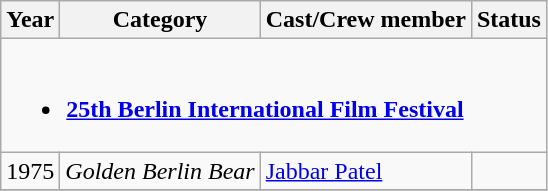<table class="wikitable">
<tr>
<th>Year</th>
<th>Category</th>
<th>Cast/Crew member</th>
<th>Status</th>
</tr>
<tr>
<td colspan="4"><br><ul><li><strong><a href='#'>25th Berlin International Film Festival</a></strong></li></ul></td>
</tr>
<tr>
<td>1975</td>
<td><em>Golden Berlin Bear</em></td>
<td><a href='#'>Jabbar Patel</a></td>
<td></td>
</tr>
<tr>
</tr>
</table>
